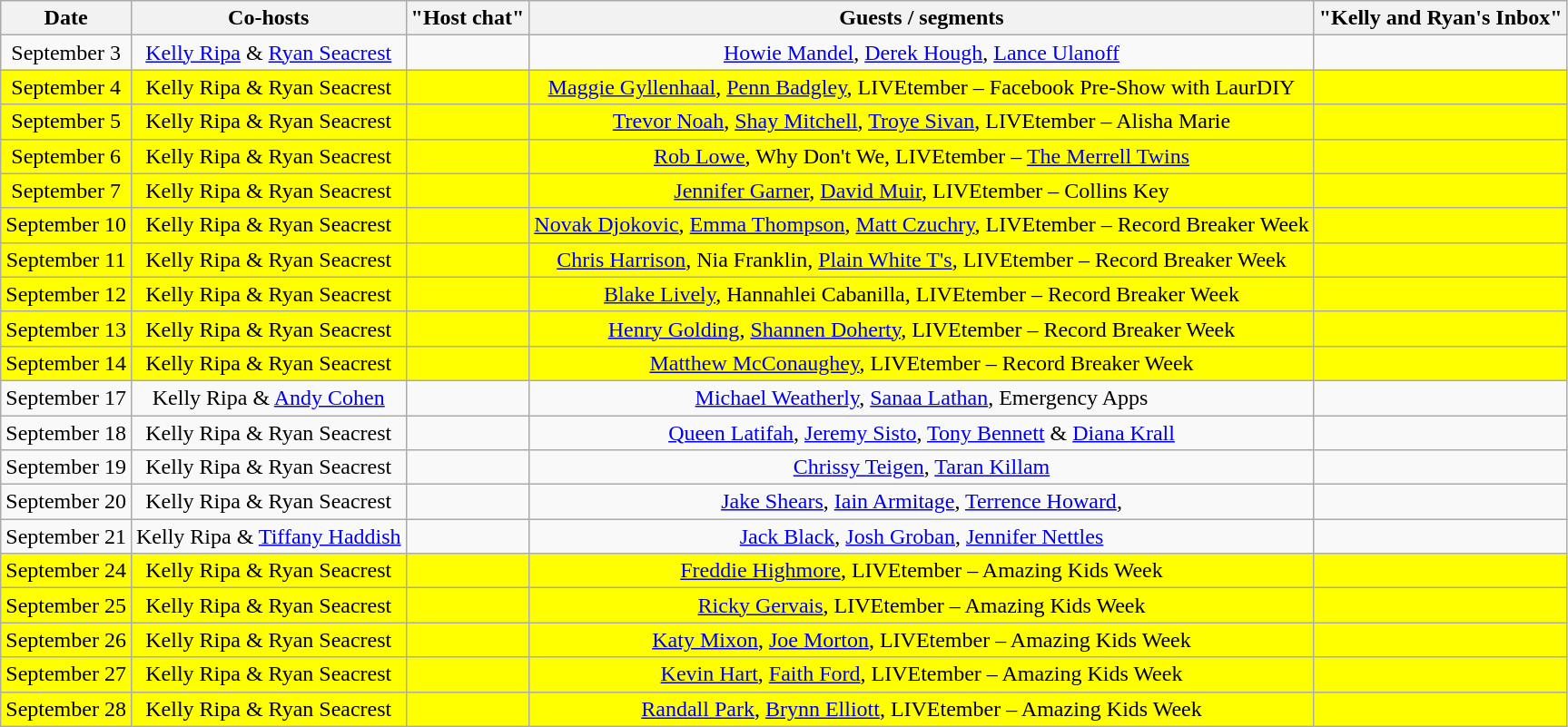<table class="wikitable sortable" style="text-align:center;">
<tr>
<th>Date</th>
<th>Co-hosts</th>
<th>"Host chat"</th>
<th>Guests / segments</th>
<th>"Kelly and Ryan's Inbox"</th>
</tr>
<tr>
<td>September 3</td>
<td><a href='#'>Kelly Ripa</a> & <a href='#'>Ryan Seacrest</a></td>
<td></td>
<td><a href='#'>Howie Mandel</a>, <a href='#'>Derek Hough</a>, <a href='#'>Lance Ulanoff</a></td>
<td></td>
</tr>
<tr style="background:yellow;">
<td>September 4</td>
<td>Kelly Ripa & Ryan Seacrest</td>
<td></td>
<td><a href='#'>Maggie Gyllenhaal</a>, <a href='#'>Penn Badgley</a>, LIVEtember – Facebook Pre-Show with LaurDIY</td>
<td></td>
</tr>
<tr style="background:yellow;">
<td>September 5</td>
<td>Kelly Ripa & Ryan Seacrest</td>
<td></td>
<td><a href='#'>Trevor Noah</a>, <a href='#'>Shay Mitchell</a>, <a href='#'>Troye Sivan</a>, LIVEtember – Alisha Marie</td>
<td></td>
</tr>
<tr style="background:yellow;">
<td>September 6</td>
<td>Kelly Ripa & Ryan Seacrest</td>
<td></td>
<td><a href='#'>Rob Lowe</a>, Why Don't We, LIVEtember – <a href='#'>The Merrell Twins</a></td>
<td></td>
</tr>
<tr style="background:yellow;">
<td>September 7</td>
<td>Kelly Ripa & Ryan Seacrest</td>
<td></td>
<td><a href='#'>Jennifer Garner</a>, <a href='#'>David Muir</a>, LIVEtember – Collins Key</td>
<td></td>
</tr>
<tr style="background:yellow;">
<td>September 10</td>
<td>Kelly Ripa & Ryan Seacrest</td>
<td></td>
<td><a href='#'>Novak Djokovic</a>, <a href='#'>Emma Thompson</a>, <a href='#'>Matt Czuchry</a>, LIVEtember – Record Breaker Week</td>
<td></td>
</tr>
<tr style="background:yellow;">
<td>September 11</td>
<td>Kelly Ripa & Ryan Seacrest</td>
<td></td>
<td><a href='#'>Chris Harrison</a>, Nia Franklin, <a href='#'>Plain White T's</a>, LIVEtember – Record Breaker Week</td>
<td></td>
</tr>
<tr style="background:yellow;">
<td>September 12</td>
<td>Kelly Ripa & Ryan Seacrest</td>
<td></td>
<td><a href='#'>Blake Lively</a>, Hannahlei Cabanilla, LIVEtember – Record Breaker Week</td>
<td></td>
</tr>
<tr style="background:yellow;">
<td>September 13</td>
<td>Kelly Ripa & Ryan Seacrest</td>
<td></td>
<td><a href='#'>Henry Golding</a>, <a href='#'>Shannen Doherty</a>, LIVEtember – Record Breaker Week</td>
<td></td>
</tr>
<tr style="background:yellow;">
<td>September 14</td>
<td>Kelly Ripa & Ryan Seacrest</td>
<td></td>
<td><a href='#'>Matthew McConaughey</a>, LIVEtember – Record Breaker Week</td>
<td></td>
</tr>
<tr>
<td>September 17</td>
<td>Kelly Ripa & <a href='#'>Andy Cohen</a></td>
<td></td>
<td><a href='#'>Michael Weatherly</a>, <a href='#'>Sanaa Lathan</a>, Emergency Apps</td>
<td></td>
</tr>
<tr>
<td>September 18</td>
<td>Kelly Ripa & Ryan Seacrest</td>
<td></td>
<td><a href='#'>Queen Latifah</a>, <a href='#'>Jeremy Sisto</a>, <a href='#'>Tony Bennett</a> & <a href='#'>Diana Krall</a></td>
<td></td>
</tr>
<tr>
<td>September 19</td>
<td>Kelly Ripa & Ryan Seacrest</td>
<td></td>
<td><a href='#'>Chrissy Teigen</a>, <a href='#'>Taran Killam</a></td>
<td></td>
</tr>
<tr>
<td>September 20</td>
<td>Kelly Ripa & Ryan Seacrest</td>
<td></td>
<td><a href='#'>Jake Shears</a>, <a href='#'>Iain Armitage</a>, <a href='#'>Terrence Howard</a>,</td>
<td></td>
</tr>
<tr>
<td>September 21</td>
<td>Kelly Ripa & <a href='#'>Tiffany Haddish</a></td>
<td></td>
<td><a href='#'>Jack Black</a>, <a href='#'>Josh Groban</a>, <a href='#'>Jennifer Nettles</a></td>
<td></td>
</tr>
<tr style="background:yellow;">
<td>September 24</td>
<td>Kelly Ripa & Ryan Seacrest</td>
<td></td>
<td><a href='#'>Freddie Highmore</a>, LIVEtember – Amazing Kids Week</td>
<td></td>
</tr>
<tr style="background:yellow;">
<td>September 25</td>
<td>Kelly Ripa & Ryan Seacrest</td>
<td></td>
<td><a href='#'>Ricky Gervais</a>, LIVEtember – Amazing Kids Week</td>
<td></td>
</tr>
<tr style="background:yellow;">
<td>September 26</td>
<td>Kelly Ripa & Ryan Seacrest</td>
<td></td>
<td><a href='#'>Katy Mixon</a>, <a href='#'>Joe Morton</a>, LIVEtember – Amazing Kids Week</td>
<td></td>
</tr>
<tr style="background:yellow;">
<td>September 27</td>
<td>Kelly Ripa & Ryan Seacrest</td>
<td></td>
<td><a href='#'>Kevin Hart</a>, <a href='#'>Faith Ford</a>, LIVEtember – Amazing Kids Week</td>
<td></td>
</tr>
<tr style="background:yellow;">
<td>September 28</td>
<td>Kelly Ripa & Ryan Seacrest</td>
<td></td>
<td><a href='#'>Randall Park</a>, <a href='#'>Brynn Elliott</a>, LIVEtember – Amazing Kids Week</td>
<td></td>
</tr>
</table>
